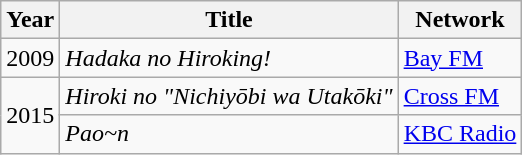<table class="wikitable">
<tr>
<th>Year</th>
<th>Title</th>
<th>Network</th>
</tr>
<tr>
<td>2009</td>
<td><em>Hadaka no Hiroking!</em></td>
<td><a href='#'>Bay FM</a></td>
</tr>
<tr>
<td rowspan="2">2015</td>
<td><em>Hiroki no "Nichiyōbi wa Utakōki"</em></td>
<td><a href='#'>Cross FM</a></td>
</tr>
<tr>
<td><em>Pao~n</em></td>
<td><a href='#'>KBC Radio</a></td>
</tr>
</table>
